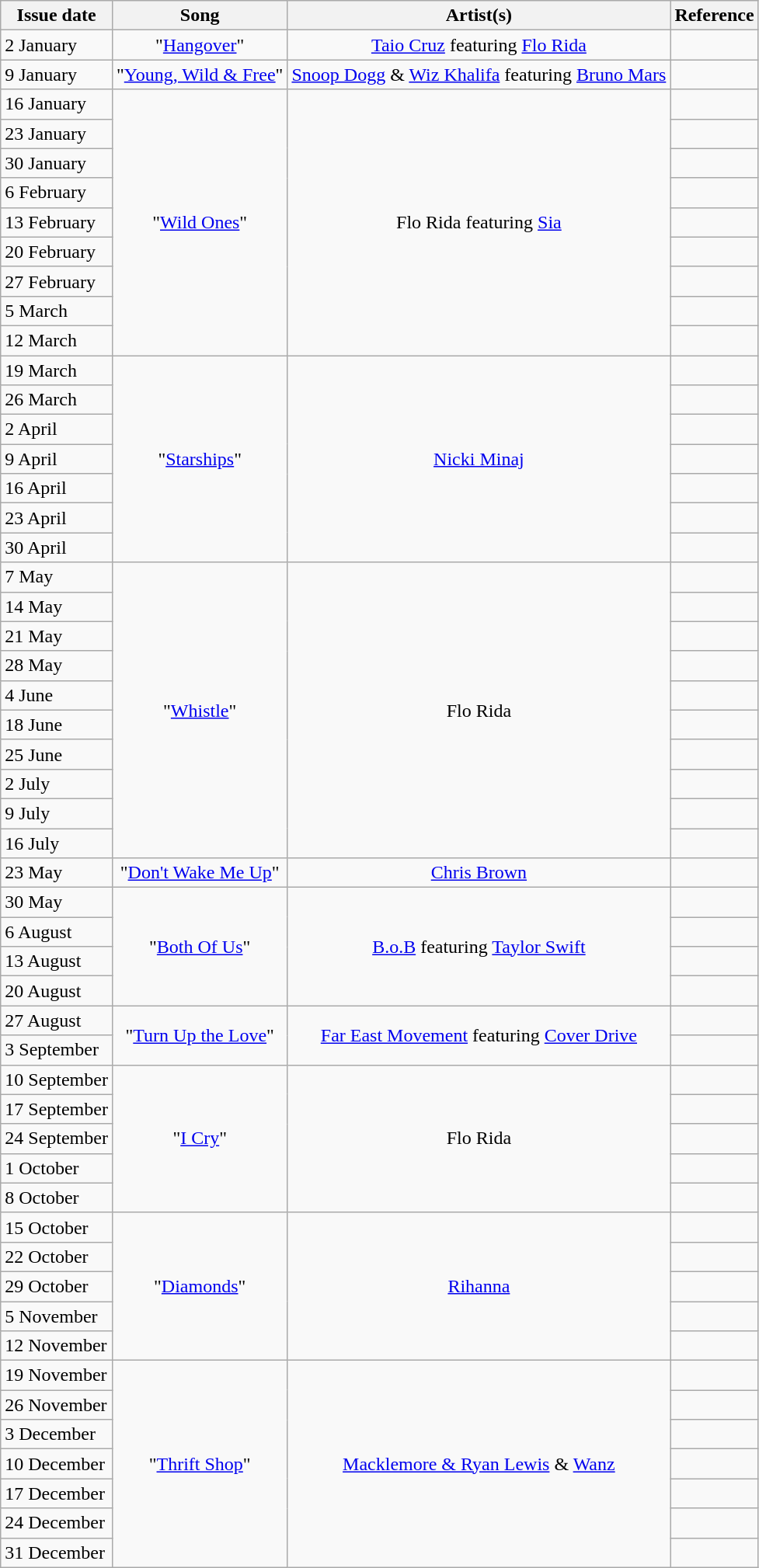<table class="wikitable">
<tr>
<th>Issue date</th>
<th>Song</th>
<th>Artist(s)</th>
<th>Reference</th>
</tr>
<tr>
<td align="left">2 January</td>
<td align="center">"<a href='#'>Hangover</a>"</td>
<td align="center"><a href='#'>Taio Cruz</a> featuring <a href='#'>Flo Rida</a></td>
<td align="center"></td>
</tr>
<tr>
<td align="left">9 January</td>
<td align="center">"<a href='#'>Young, Wild & Free</a>"</td>
<td align="center"><a href='#'>Snoop Dogg</a> & <a href='#'>Wiz Khalifa</a> featuring <a href='#'>Bruno Mars</a></td>
<td align="center"></td>
</tr>
<tr>
<td align="left">16 January</td>
<td align="center" rowspan="9">"<a href='#'>Wild Ones</a>"</td>
<td align="center" rowspan="9">Flo Rida featuring <a href='#'>Sia</a></td>
<td align="center"></td>
</tr>
<tr>
<td align="left">23 January</td>
<td align="center"></td>
</tr>
<tr>
<td align="left">30 January</td>
<td align="center"></td>
</tr>
<tr>
<td align="left">6 February</td>
<td align="center"></td>
</tr>
<tr>
<td align="left">13 February</td>
<td align="center"></td>
</tr>
<tr>
<td align="left">20 February</td>
<td align="center"></td>
</tr>
<tr>
<td align="left">27 February</td>
<td align="center"></td>
</tr>
<tr>
<td align="left">5 March</td>
<td align="center"></td>
</tr>
<tr>
<td align="left">12 March</td>
<td align="center"></td>
</tr>
<tr>
<td align="left">19 March</td>
<td align="center" rowspan="7">"<a href='#'>Starships</a>"</td>
<td align="center" rowspan="7"><a href='#'>Nicki Minaj</a></td>
<td align="center"></td>
</tr>
<tr>
<td align="left">26 March</td>
<td align="center"></td>
</tr>
<tr>
<td align="left">2 April</td>
<td align="center"></td>
</tr>
<tr>
<td align="left">9 April</td>
<td align="center"></td>
</tr>
<tr>
<td align="left">16 April</td>
<td align="center"></td>
</tr>
<tr>
<td align="left">23 April</td>
<td align="center"></td>
</tr>
<tr>
<td align="left">30 April</td>
<td align="center"></td>
</tr>
<tr>
<td align="left">7 May</td>
<td align="center" rowspan="10">"<a href='#'>Whistle</a>"</td>
<td align="center" rowspan="10">Flo Rida</td>
<td align="center"></td>
</tr>
<tr>
<td align="left">14 May</td>
<td align="center"></td>
</tr>
<tr>
<td align="left">21 May</td>
<td align="center"></td>
</tr>
<tr>
<td align="left">28 May</td>
<td align="center"></td>
</tr>
<tr>
<td align="left">4 June</td>
<td align="center"></td>
</tr>
<tr>
<td align="left">18 June</td>
<td align="center"></td>
</tr>
<tr>
<td align="left">25 June</td>
<td align="center"></td>
</tr>
<tr>
<td align="left">2 July</td>
<td align="center"></td>
</tr>
<tr>
<td align="left">9 July</td>
<td align="center"></td>
</tr>
<tr>
<td align="left">16 July</td>
<td align="center"></td>
</tr>
<tr>
<td align="left">23 May</td>
<td align="center">"<a href='#'>Don't Wake Me Up</a>"</td>
<td align="center"><a href='#'>Chris Brown</a></td>
<td align="center"></td>
</tr>
<tr>
<td align="left">30 May</td>
<td align="center" rowspan="4">"<a href='#'>Both Of Us</a>"</td>
<td align="center" rowspan="4"><a href='#'>B.o.B</a> featuring <a href='#'>Taylor Swift</a></td>
<td align="center"></td>
</tr>
<tr>
<td align="left">6 August</td>
<td align="center"></td>
</tr>
<tr>
<td align="left">13 August</td>
<td align="center"></td>
</tr>
<tr>
<td align="left">20 August</td>
<td align="center"></td>
</tr>
<tr>
<td align="left">27 August</td>
<td align="center" rowspan="2">"<a href='#'>Turn Up the Love</a>"</td>
<td align="center" rowspan="2"><a href='#'>Far East Movement</a> featuring <a href='#'>Cover Drive</a></td>
<td align="center"></td>
</tr>
<tr>
<td align="left">3 September</td>
<td align="center"></td>
</tr>
<tr>
<td align="left">10 September</td>
<td align="center" rowspan="5">"<a href='#'>I Cry</a>"</td>
<td align="center" rowspan="5">Flo Rida</td>
<td align="center"></td>
</tr>
<tr>
<td align="left">17 September</td>
<td align="center"></td>
</tr>
<tr>
<td align="left">24 September</td>
<td align="center"></td>
</tr>
<tr>
<td align="left">1 October</td>
<td align="center"></td>
</tr>
<tr>
<td align="left">8 October</td>
<td align="center"></td>
</tr>
<tr>
<td align="left">15 October</td>
<td align="center" rowspan="5">"<a href='#'>Diamonds</a>"</td>
<td align="center" rowspan="5"><a href='#'>Rihanna</a></td>
<td align="center"></td>
</tr>
<tr>
<td align="left">22 October</td>
<td align="center"></td>
</tr>
<tr>
<td align="left">29 October</td>
<td align="center"></td>
</tr>
<tr>
<td align="left">5 November</td>
<td align="center"></td>
</tr>
<tr>
<td align="left">12 November</td>
<td align="center"></td>
</tr>
<tr>
<td align="left">19 November</td>
<td align="center" rowspan="7">"<a href='#'>Thrift Shop</a>"</td>
<td align="center" rowspan="7"><a href='#'>Macklemore & Ryan Lewis</a> & <a href='#'>Wanz</a></td>
<td align="center"></td>
</tr>
<tr>
<td align="left">26 November</td>
<td align="center"></td>
</tr>
<tr>
<td align="left">3 December</td>
<td align="center"></td>
</tr>
<tr>
<td align="left">10 December</td>
<td align="center"></td>
</tr>
<tr>
<td align="left">17 December</td>
<td align="center"></td>
</tr>
<tr>
<td align="left">24 December</td>
<td align="center"></td>
</tr>
<tr>
<td align="left">31 December</td>
<td align="center"></td>
</tr>
</table>
